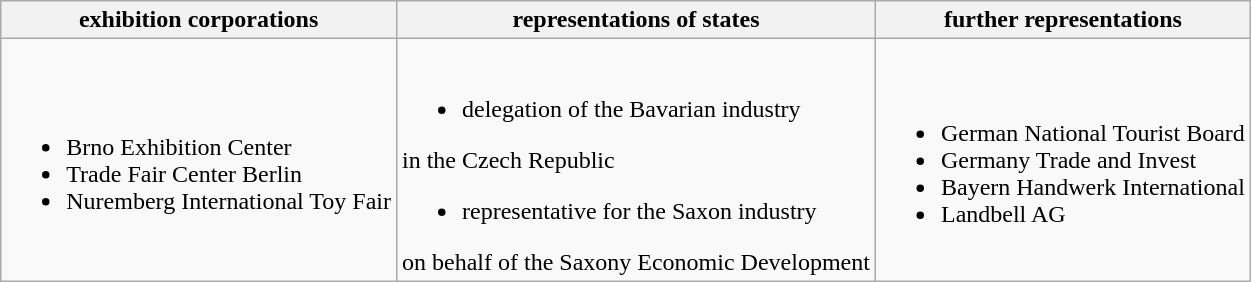<table class="wikitable">
<tr>
<th>exhibition corporations</th>
<th>representations of states</th>
<th>further representations</th>
</tr>
<tr>
<td><br><ul><li>Brno Exhibition Center</li><li>Trade Fair Center Berlin</li><li>Nuremberg International Toy Fair</li></ul></td>
<td><br><ul><li>delegation of the Bavarian industry</li></ul>in the Czech Republic<ul><li>representative for the Saxon industry</li></ul>on behalf of the Saxony Economic Development</td>
<td><br><ul><li>German National Tourist Board</li><li>Germany Trade and Invest</li><li>Bayern Handwerk International</li><li>Landbell AG</li></ul></td>
</tr>
</table>
